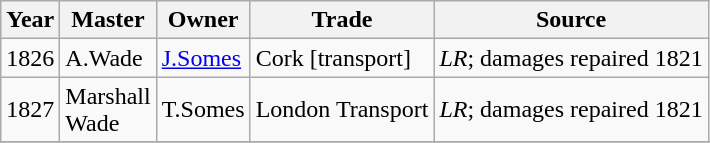<table class="sortable wikitable">
<tr>
<th>Year</th>
<th>Master</th>
<th>Owner</th>
<th>Trade</th>
<th>Source</th>
</tr>
<tr>
<td>1826</td>
<td>A.Wade</td>
<td><a href='#'>J.Somes</a></td>
<td>Cork [transport]</td>
<td><em>LR</em>; damages repaired 1821</td>
</tr>
<tr>
<td>1827</td>
<td>Marshall<br>Wade</td>
<td>T.Somes</td>
<td>London Transport</td>
<td><em>LR</em>; damages repaired 1821</td>
</tr>
<tr>
</tr>
</table>
